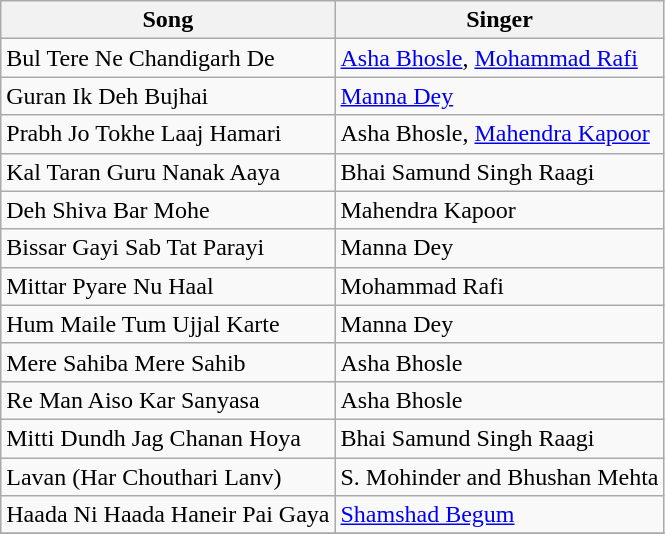<table class="wikitable">
<tr>
<th>Song</th>
<th>Singer</th>
</tr>
<tr>
<td>Bul Tere Ne Chandigarh De</td>
<td><a href='#'>Asha Bhosle</a>, <a href='#'>Mohammad Rafi</a></td>
</tr>
<tr>
<td>Guran Ik Deh Bujhai</td>
<td><a href='#'>Manna Dey</a></td>
</tr>
<tr>
<td>Prabh Jo Tokhe Laaj Hamari</td>
<td>Asha Bhosle, <a href='#'>Mahendra Kapoor</a></td>
</tr>
<tr>
<td>Kal Taran Guru Nanak Aaya</td>
<td>Bhai Samund Singh Raagi</td>
</tr>
<tr>
<td>Deh Shiva Bar Mohe</td>
<td>Mahendra Kapoor</td>
</tr>
<tr>
<td>Bissar Gayi Sab Tat Parayi</td>
<td>Manna Dey</td>
</tr>
<tr>
<td>Mittar Pyare Nu Haal</td>
<td>Mohammad Rafi</td>
</tr>
<tr>
<td>Hum Maile Tum Ujjal Karte</td>
<td>Manna Dey</td>
</tr>
<tr>
<td>Mere Sahiba Mere Sahib</td>
<td>Asha Bhosle</td>
</tr>
<tr>
<td>Re Man Aiso Kar Sanyasa</td>
<td>Asha Bhosle</td>
</tr>
<tr>
<td>Mitti Dundh Jag Chanan Hoya</td>
<td>Bhai Samund Singh Raagi</td>
</tr>
<tr>
<td>Lavan (Har Chouthari Lanv)</td>
<td>S. Mohinder and Bhushan Mehta</td>
</tr>
<tr>
<td>Haada Ni Haada Haneir Pai Gaya</td>
<td><a href='#'>Shamshad Begum</a></td>
</tr>
<tr>
</tr>
</table>
